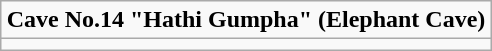<table class="wikitable" style="margin:0 auto;"  align="center"  colspan="2" cellpadding="3" style="font-size: 90%;">
<tr>
<td state = ><strong>Cave No.14  "Hathi Gumpha" (Elephant Cave)</strong></td>
</tr>
<tr>
<td></td>
</tr>
</table>
